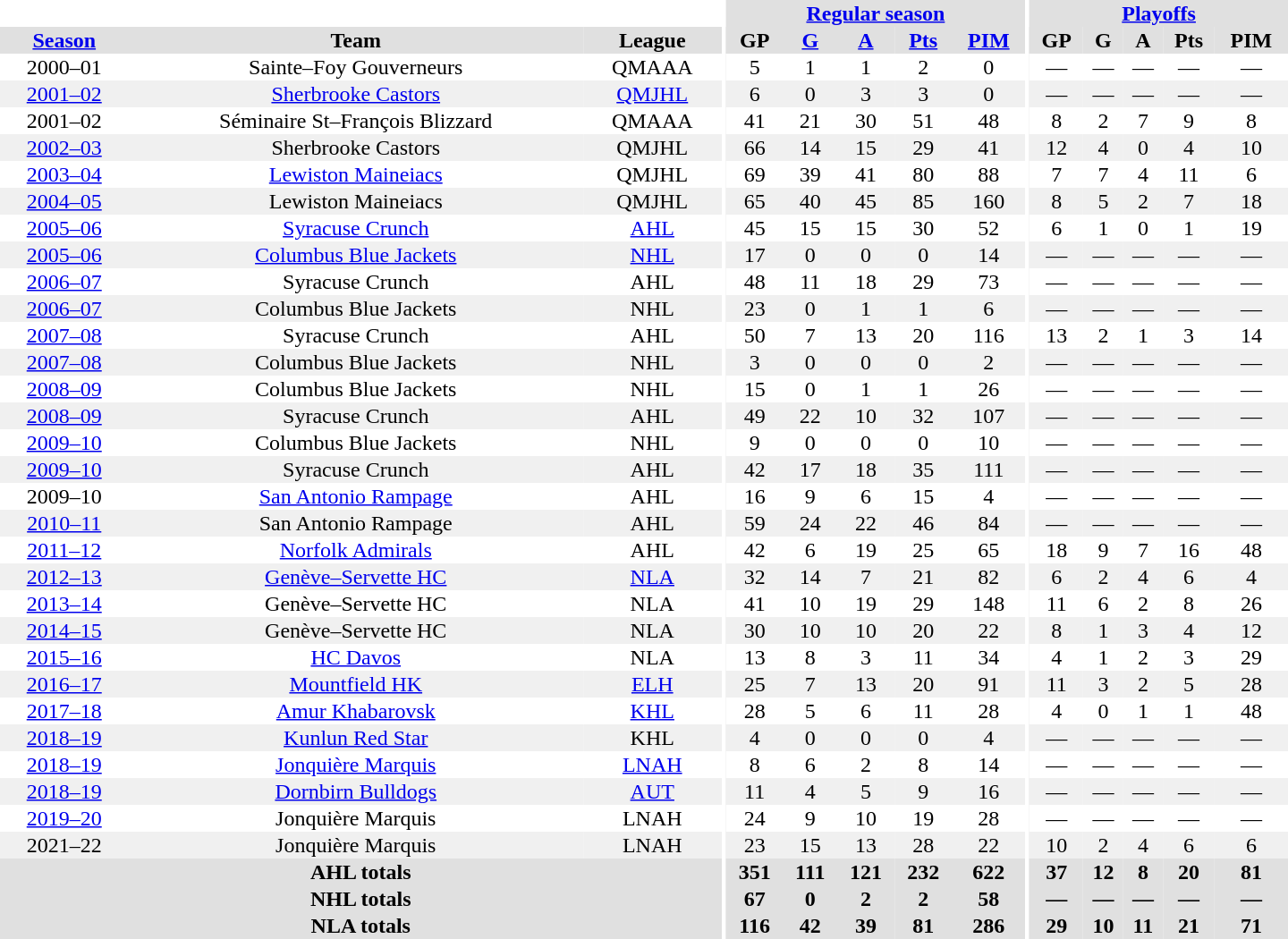<table border="0" cellpadding="1" cellspacing="0" style="text-align:center; width:60em">
<tr bgcolor="#e0e0e0">
<th colspan="3" bgcolor="#ffffff"></th>
<th rowspan="100" bgcolor="#ffffff"></th>
<th colspan="5"><a href='#'>Regular season</a></th>
<th rowspan="100" bgcolor="#ffffff"></th>
<th colspan="5"><a href='#'>Playoffs</a></th>
</tr>
<tr bgcolor="#e0e0e0">
<th><a href='#'>Season</a></th>
<th>Team</th>
<th>League</th>
<th>GP</th>
<th><a href='#'>G</a></th>
<th><a href='#'>A</a></th>
<th><a href='#'>Pts</a></th>
<th><a href='#'>PIM</a></th>
<th>GP</th>
<th>G</th>
<th>A</th>
<th>Pts</th>
<th>PIM</th>
</tr>
<tr>
<td>2000–01</td>
<td>Sainte–Foy Gouverneurs</td>
<td>QMAAA</td>
<td>5</td>
<td>1</td>
<td>1</td>
<td>2</td>
<td>0</td>
<td>—</td>
<td>—</td>
<td>—</td>
<td>—</td>
<td>—</td>
</tr>
<tr bgcolor="#f0f0f0">
<td><a href='#'>2001–02</a></td>
<td><a href='#'>Sherbrooke Castors</a></td>
<td><a href='#'>QMJHL</a></td>
<td>6</td>
<td>0</td>
<td>3</td>
<td>3</td>
<td>0</td>
<td>—</td>
<td>—</td>
<td>—</td>
<td>—</td>
<td>—</td>
</tr>
<tr>
<td>2001–02</td>
<td>Séminaire St–François Blizzard</td>
<td>QMAAA</td>
<td>41</td>
<td>21</td>
<td>30</td>
<td>51</td>
<td>48</td>
<td>8</td>
<td>2</td>
<td>7</td>
<td>9</td>
<td>8</td>
</tr>
<tr bgcolor="#f0f0f0">
<td><a href='#'>2002–03</a></td>
<td>Sherbrooke Castors</td>
<td>QMJHL</td>
<td>66</td>
<td>14</td>
<td>15</td>
<td>29</td>
<td>41</td>
<td>12</td>
<td>4</td>
<td>0</td>
<td>4</td>
<td>10</td>
</tr>
<tr>
<td><a href='#'>2003–04</a></td>
<td><a href='#'>Lewiston Maineiacs</a></td>
<td>QMJHL</td>
<td>69</td>
<td>39</td>
<td>41</td>
<td>80</td>
<td>88</td>
<td>7</td>
<td>7</td>
<td>4</td>
<td>11</td>
<td>6</td>
</tr>
<tr bgcolor="#f0f0f0">
<td><a href='#'>2004–05</a></td>
<td>Lewiston Maineiacs</td>
<td>QMJHL</td>
<td>65</td>
<td>40</td>
<td>45</td>
<td>85</td>
<td>160</td>
<td>8</td>
<td>5</td>
<td>2</td>
<td>7</td>
<td>18</td>
</tr>
<tr>
<td><a href='#'>2005–06</a></td>
<td><a href='#'>Syracuse Crunch</a></td>
<td><a href='#'>AHL</a></td>
<td>45</td>
<td>15</td>
<td>15</td>
<td>30</td>
<td>52</td>
<td>6</td>
<td>1</td>
<td>0</td>
<td>1</td>
<td>19</td>
</tr>
<tr bgcolor="#f0f0f0">
<td><a href='#'>2005–06</a></td>
<td><a href='#'>Columbus Blue Jackets</a></td>
<td><a href='#'>NHL</a></td>
<td>17</td>
<td>0</td>
<td>0</td>
<td>0</td>
<td>14</td>
<td>—</td>
<td>—</td>
<td>—</td>
<td>—</td>
<td>—</td>
</tr>
<tr>
<td><a href='#'>2006–07</a></td>
<td>Syracuse Crunch</td>
<td>AHL</td>
<td>48</td>
<td>11</td>
<td>18</td>
<td>29</td>
<td>73</td>
<td>—</td>
<td>—</td>
<td>—</td>
<td>—</td>
<td>—</td>
</tr>
<tr bgcolor="#f0f0f0">
<td><a href='#'>2006–07</a></td>
<td>Columbus Blue Jackets</td>
<td>NHL</td>
<td>23</td>
<td>0</td>
<td>1</td>
<td>1</td>
<td>6</td>
<td>—</td>
<td>—</td>
<td>—</td>
<td>—</td>
<td>—</td>
</tr>
<tr>
<td><a href='#'>2007–08</a></td>
<td>Syracuse Crunch</td>
<td>AHL</td>
<td>50</td>
<td>7</td>
<td>13</td>
<td>20</td>
<td>116</td>
<td>13</td>
<td>2</td>
<td>1</td>
<td>3</td>
<td>14</td>
</tr>
<tr bgcolor="#f0f0f0">
<td><a href='#'>2007–08</a></td>
<td>Columbus Blue Jackets</td>
<td>NHL</td>
<td>3</td>
<td>0</td>
<td>0</td>
<td>0</td>
<td>2</td>
<td>—</td>
<td>—</td>
<td>—</td>
<td>—</td>
<td>—</td>
</tr>
<tr>
<td><a href='#'>2008–09</a></td>
<td>Columbus Blue Jackets</td>
<td>NHL</td>
<td>15</td>
<td>0</td>
<td>1</td>
<td>1</td>
<td>26</td>
<td>—</td>
<td>—</td>
<td>—</td>
<td>—</td>
<td>—</td>
</tr>
<tr bgcolor="#f0f0f0">
<td><a href='#'>2008–09</a></td>
<td>Syracuse Crunch</td>
<td>AHL</td>
<td>49</td>
<td>22</td>
<td>10</td>
<td>32</td>
<td>107</td>
<td>—</td>
<td>—</td>
<td>—</td>
<td>—</td>
<td>—</td>
</tr>
<tr>
<td><a href='#'>2009–10</a></td>
<td>Columbus Blue Jackets</td>
<td>NHL</td>
<td>9</td>
<td>0</td>
<td>0</td>
<td>0</td>
<td>10</td>
<td>—</td>
<td>—</td>
<td>—</td>
<td>—</td>
<td>—</td>
</tr>
<tr bgcolor="#f0f0f0">
<td><a href='#'>2009–10</a></td>
<td>Syracuse Crunch</td>
<td>AHL</td>
<td>42</td>
<td>17</td>
<td>18</td>
<td>35</td>
<td>111</td>
<td>—</td>
<td>—</td>
<td>—</td>
<td>—</td>
<td>—</td>
</tr>
<tr>
<td>2009–10</td>
<td><a href='#'>San Antonio Rampage</a></td>
<td>AHL</td>
<td>16</td>
<td>9</td>
<td>6</td>
<td>15</td>
<td>4</td>
<td>—</td>
<td>—</td>
<td>—</td>
<td>—</td>
<td>—</td>
</tr>
<tr bgcolor="#f0f0f0">
<td><a href='#'>2010–11</a></td>
<td>San Antonio Rampage</td>
<td>AHL</td>
<td>59</td>
<td>24</td>
<td>22</td>
<td>46</td>
<td>84</td>
<td>—</td>
<td>—</td>
<td>—</td>
<td>—</td>
<td>—</td>
</tr>
<tr>
<td><a href='#'>2011–12</a></td>
<td><a href='#'>Norfolk Admirals</a></td>
<td>AHL</td>
<td>42</td>
<td>6</td>
<td>19</td>
<td>25</td>
<td>65</td>
<td>18</td>
<td>9</td>
<td>7</td>
<td>16</td>
<td>48</td>
</tr>
<tr bgcolor="#f0f0f0">
<td><a href='#'>2012–13</a></td>
<td><a href='#'>Genève–Servette HC</a></td>
<td><a href='#'>NLA</a></td>
<td>32</td>
<td>14</td>
<td>7</td>
<td>21</td>
<td>82</td>
<td>6</td>
<td>2</td>
<td>4</td>
<td>6</td>
<td>4</td>
</tr>
<tr>
<td><a href='#'>2013–14</a></td>
<td>Genève–Servette HC</td>
<td>NLA</td>
<td>41</td>
<td>10</td>
<td>19</td>
<td>29</td>
<td>148</td>
<td>11</td>
<td>6</td>
<td>2</td>
<td>8</td>
<td>26</td>
</tr>
<tr bgcolor="#f0f0f0">
<td><a href='#'>2014–15</a></td>
<td>Genève–Servette HC</td>
<td>NLA</td>
<td>30</td>
<td>10</td>
<td>10</td>
<td>20</td>
<td>22</td>
<td>8</td>
<td>1</td>
<td>3</td>
<td>4</td>
<td>12</td>
</tr>
<tr>
<td><a href='#'>2015–16</a></td>
<td><a href='#'>HC Davos</a></td>
<td>NLA</td>
<td>13</td>
<td>8</td>
<td>3</td>
<td>11</td>
<td>34</td>
<td>4</td>
<td>1</td>
<td>2</td>
<td>3</td>
<td>29</td>
</tr>
<tr bgcolor="#f0f0f0">
<td><a href='#'>2016–17</a></td>
<td><a href='#'>Mountfield HK</a></td>
<td><a href='#'>ELH</a></td>
<td>25</td>
<td>7</td>
<td>13</td>
<td>20</td>
<td>91</td>
<td>11</td>
<td>3</td>
<td>2</td>
<td>5</td>
<td>28</td>
</tr>
<tr>
<td><a href='#'>2017–18</a></td>
<td><a href='#'>Amur Khabarovsk</a></td>
<td><a href='#'>KHL</a></td>
<td>28</td>
<td>5</td>
<td>6</td>
<td>11</td>
<td>28</td>
<td>4</td>
<td>0</td>
<td>1</td>
<td>1</td>
<td>48</td>
</tr>
<tr bgcolor="#f0f0f0">
<td><a href='#'>2018–19</a></td>
<td><a href='#'>Kunlun Red Star</a></td>
<td>KHL</td>
<td>4</td>
<td>0</td>
<td>0</td>
<td>0</td>
<td>4</td>
<td>—</td>
<td>—</td>
<td>—</td>
<td>—</td>
<td>—</td>
</tr>
<tr>
<td><a href='#'>2018–19</a></td>
<td><a href='#'>Jonquière Marquis</a></td>
<td><a href='#'>LNAH</a></td>
<td>8</td>
<td>6</td>
<td>2</td>
<td>8</td>
<td>14</td>
<td>—</td>
<td>—</td>
<td>—</td>
<td>—</td>
<td>—</td>
</tr>
<tr bgcolor="#f0f0f0">
<td><a href='#'>2018–19</a></td>
<td><a href='#'>Dornbirn Bulldogs</a></td>
<td><a href='#'>AUT</a></td>
<td>11</td>
<td>4</td>
<td>5</td>
<td>9</td>
<td>16</td>
<td>—</td>
<td>—</td>
<td>—</td>
<td>—</td>
<td>—</td>
</tr>
<tr>
<td><a href='#'>2019–20</a></td>
<td>Jonquière Marquis</td>
<td>LNAH</td>
<td>24</td>
<td>9</td>
<td>10</td>
<td>19</td>
<td>28</td>
<td>—</td>
<td>—</td>
<td>—</td>
<td>—</td>
<td>—</td>
</tr>
<tr bgcolor="#f0f0f0">
<td>2021–22</td>
<td>Jonquière Marquis</td>
<td>LNAH</td>
<td>23</td>
<td>15</td>
<td>13</td>
<td>28</td>
<td>22</td>
<td>10</td>
<td>2</td>
<td>4</td>
<td>6</td>
<td>6</td>
</tr>
<tr bgcolor="#e0e0e0">
<th colspan="3">AHL totals</th>
<th>351</th>
<th>111</th>
<th>121</th>
<th>232</th>
<th>622</th>
<th>37</th>
<th>12</th>
<th>8</th>
<th>20</th>
<th>81</th>
</tr>
<tr bgcolor="#e0e0e0">
<th colspan="3">NHL totals</th>
<th>67</th>
<th>0</th>
<th>2</th>
<th>2</th>
<th>58</th>
<th>—</th>
<th>—</th>
<th>—</th>
<th>—</th>
<th>—</th>
</tr>
<tr bgcolor="#e0e0e0">
<th colspan="3">NLA totals</th>
<th>116</th>
<th>42</th>
<th>39</th>
<th>81</th>
<th>286</th>
<th>29</th>
<th>10</th>
<th>11</th>
<th>21</th>
<th>71</th>
</tr>
</table>
